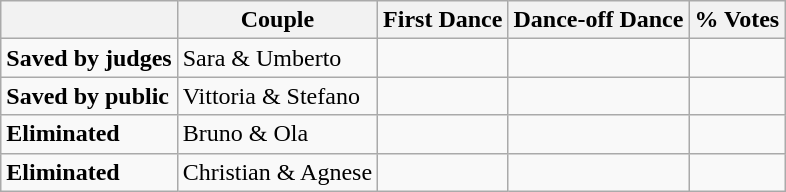<table class="wikitable">
<tr>
<th></th>
<th>Couple</th>
<th>First Dance</th>
<th>Dance-off Dance</th>
<th>% Votes</th>
</tr>
<tr>
<td><strong>Saved by judges</strong></td>
<td>Sara & Umberto</td>
<td></td>
<td></td>
<td></td>
</tr>
<tr>
<td><strong>Saved by public</strong></td>
<td>Vittoria & Stefano</td>
<td></td>
<td></td>
<td></td>
</tr>
<tr>
<td><strong>Eliminated</strong></td>
<td>Bruno & Ola</td>
<td></td>
<td></td>
<td></td>
</tr>
<tr>
<td><strong>Eliminated</strong></td>
<td>Christian & Agnese</td>
<td></td>
<td></td>
<td></td>
</tr>
</table>
